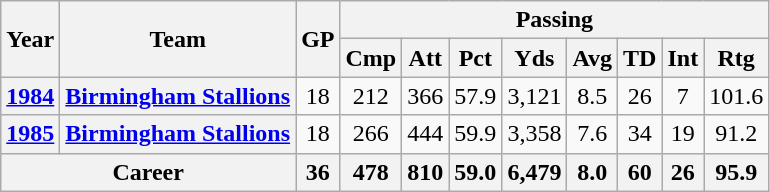<table class=wikitable style="text-align:center;">
<tr>
<th rowspan="2">Year</th>
<th rowspan="2">Team</th>
<th rowspan="2">GP</th>
<th colspan="8">Passing</th>
</tr>
<tr>
<th>Cmp</th>
<th>Att</th>
<th>Pct</th>
<th>Yds</th>
<th>Avg</th>
<th>TD</th>
<th>Int</th>
<th>Rtg</th>
</tr>
<tr>
<th><a href='#'>1984</a></th>
<th><a href='#'>Birmingham Stallions</a></th>
<td>18</td>
<td>212</td>
<td>366</td>
<td>57.9</td>
<td>3,121</td>
<td>8.5</td>
<td>26</td>
<td>7</td>
<td>101.6</td>
</tr>
<tr>
<th><a href='#'>1985</a></th>
<th><a href='#'>Birmingham Stallions</a></th>
<td>18</td>
<td>266</td>
<td>444</td>
<td>59.9</td>
<td>3,358</td>
<td>7.6</td>
<td>34</td>
<td>19</td>
<td>91.2</td>
</tr>
<tr>
<th colspan="2">Career</th>
<th>36</th>
<th>478</th>
<th>810</th>
<th>59.0</th>
<th>6,479</th>
<th>8.0</th>
<th>60</th>
<th>26</th>
<th>95.9</th>
</tr>
</table>
